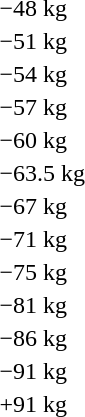<table>
<tr>
<td rowspan=2>−48 kg</td>
<td rowspan=2></td>
<td rowspan=2></td>
<td></td>
</tr>
<tr>
<td></td>
</tr>
<tr>
<td rowspan=2>−51 kg</td>
<td rowspan=2></td>
<td rowspan=2></td>
<td></td>
</tr>
<tr>
<td></td>
</tr>
<tr>
<td rowspan=2>−54 kg</td>
<td rowspan=2></td>
<td rowspan=2></td>
<td></td>
</tr>
<tr>
<td></td>
</tr>
<tr>
<td rowspan=2>−57 kg</td>
<td rowspan=2></td>
<td rowspan=2></td>
<td></td>
</tr>
<tr>
<td></td>
</tr>
<tr>
<td rowspan=2>−60 kg</td>
<td rowspan=2></td>
<td rowspan=2></td>
<td></td>
</tr>
<tr>
<td></td>
</tr>
<tr>
<td rowspan=2>−63.5 kg</td>
<td rowspan=2></td>
<td rowspan=2></td>
<td></td>
</tr>
<tr>
<td></td>
</tr>
<tr>
<td rowspan=2>−67 kg</td>
<td rowspan=2></td>
<td rowspan=2></td>
<td></td>
</tr>
<tr>
<td></td>
</tr>
<tr>
<td rowspan=2>−71 kg</td>
<td rowspan=2></td>
<td rowspan=2></td>
<td></td>
</tr>
<tr>
<td></td>
</tr>
<tr>
<td rowspan=2>−75 kg</td>
<td rowspan=2></td>
<td rowspan=2></td>
<td></td>
</tr>
<tr>
<td></td>
</tr>
<tr>
<td rowspan=2>−81 kg</td>
<td rowspan=2></td>
<td rowspan=2></td>
<td></td>
</tr>
<tr>
<td></td>
</tr>
<tr>
<td rowspan=2>−86 kg</td>
<td rowspan=2></td>
<td rowspan=2></td>
<td></td>
</tr>
<tr>
<td></td>
</tr>
<tr>
<td rowspan=2>−91 kg</td>
<td rowspan=2></td>
<td rowspan=2></td>
<td></td>
</tr>
<tr>
<td></td>
</tr>
<tr>
<td rowspan=2>+91 kg</td>
<td rowspan=2></td>
<td rowspan=2></td>
<td></td>
</tr>
<tr>
<td></td>
</tr>
</table>
